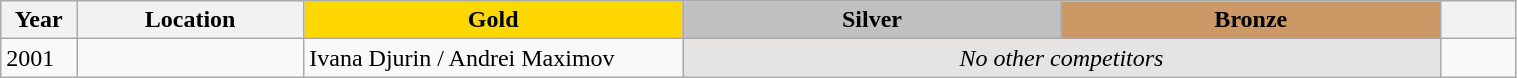<table class="wikitable unsortable" style="text-align:left; width:80%">
<tr>
<th scope="col" style="text-align:center; width:5%">Year</th>
<th scope="col" style="text-align:center; width:15%">Location</th>
<td scope="col" style="text-align:center; width:25%; background:gold"><strong>Gold</strong></td>
<td scope="col" style="text-align:center; width:25%; background:silver"><strong>Silver</strong></td>
<td scope="col" style="text-align:center; width:25%; background:#c96"><strong>Bronze</strong></td>
<th scope="col" style="text-align:center; width:5%"></th>
</tr>
<tr>
<td>2001</td>
<td></td>
<td>Ivana Djurin / Andrei Maximov</td>
<td colspan="2" align="center" bgcolor="e5e4e2"><em>No other competitors</em></td>
<td></td>
</tr>
</table>
